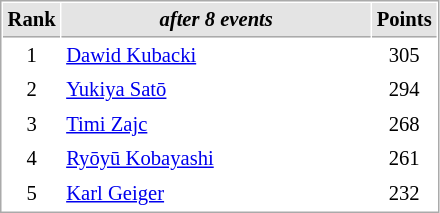<table cellspacing="1" cellpadding="3" style="border:1px solid #aaa; font-size:86%;">
<tr style="background:#e4e4e4;">
<th style="border-bottom:1px solid #aaa; width:10px;">Rank</th>
<th style="border-bottom:1px solid #aaa; width:200px;"><em>after 8 events</em></th>
<th style="border-bottom:1px solid #aaa; width:20px;">Points</th>
</tr>
<tr>
<td align=center>1</td>
<td> <a href='#'>Dawid Kubacki</a></td>
<td align=center>305</td>
</tr>
<tr>
<td align=center>2</td>
<td> <a href='#'>Yukiya Satō</a></td>
<td align=center>294</td>
</tr>
<tr>
<td align=center>3</td>
<td> <a href='#'>Timi Zajc</a></td>
<td align=center>268</td>
</tr>
<tr>
<td align=center>4</td>
<td> <a href='#'>Ryōyū Kobayashi</a></td>
<td align=center>261</td>
</tr>
<tr>
<td align=center>5</td>
<td> <a href='#'>Karl Geiger</a></td>
<td align=center>232</td>
</tr>
</table>
